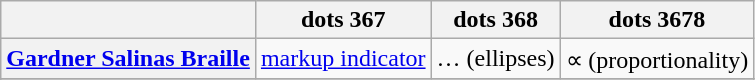<table class="wikitable">
<tr>
<th></th>
<th>dots 367</th>
<th>dots 368</th>
<th>dots 3678</th>
</tr>
<tr>
<th align=left><a href='#'>Gardner Salinas Braille</a></th>
<td><a href='#'>markup indicator</a></td>
<td>… (ellipses)</td>
<td>∝ (proportionality)</td>
</tr>
<tr>
</tr>
<tr>
</tr>
</table>
